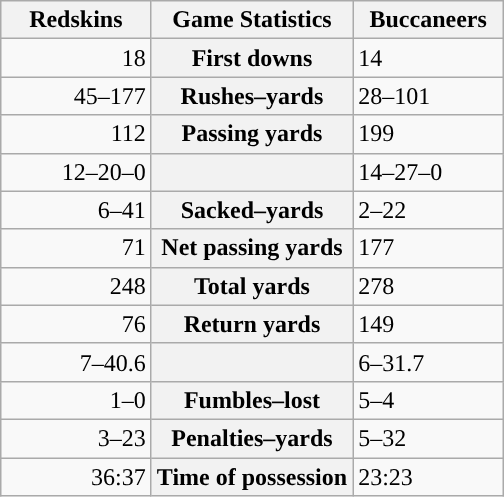<table class="wikitable" style="margin: 1em auto 1em auto">
<tr>
<th style="width:30%;">Redskins</th>
<th style="width:40%;">Game Statistics</th>
<th style="width:30%;">Buccaneers</th>
</tr>
<tr>
<td style="text-align:right;">18</td>
<th>First downs</th>
<td>14</td>
</tr>
<tr>
<td style="text-align:right;">45–177</td>
<th>Rushes–yards</th>
<td>28–101</td>
</tr>
<tr>
<td style="text-align:right;">112</td>
<th>Passing yards</th>
<td>199</td>
</tr>
<tr>
<td style="text-align:right;">12–20–0</td>
<th></th>
<td>14–27–0</td>
</tr>
<tr>
<td style="text-align:right;">6–41</td>
<th>Sacked–yards</th>
<td>2–22</td>
</tr>
<tr>
<td style="text-align:right;">71</td>
<th>Net passing yards</th>
<td>177</td>
</tr>
<tr>
<td style="text-align:right;">248</td>
<th>Total yards</th>
<td>278</td>
</tr>
<tr>
<td style="text-align:right;">76</td>
<th>Return yards</th>
<td>149</td>
</tr>
<tr>
<td style="text-align:right;">7–40.6</td>
<th></th>
<td>6–31.7</td>
</tr>
<tr>
<td style="text-align:right;">1–0</td>
<th>Fumbles–lost</th>
<td>5–4</td>
</tr>
<tr>
<td style="text-align:right;">3–23</td>
<th>Penalties–yards</th>
<td>5–32</td>
</tr>
<tr>
<td style="text-align:right;">36:37</td>
<th>Time of possession</th>
<td>23:23</td>
</tr>
</table>
